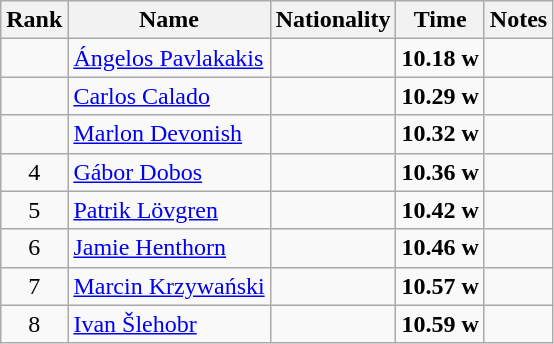<table class="wikitable sortable" style="text-align:center">
<tr>
<th>Rank</th>
<th>Name</th>
<th>Nationality</th>
<th>Time</th>
<th>Notes</th>
</tr>
<tr>
<td></td>
<td align=left><a href='#'>Ángelos Pavlakakis</a></td>
<td align=left></td>
<td><strong>10.18</strong> <strong>w</strong></td>
<td></td>
</tr>
<tr>
<td></td>
<td align=left><a href='#'>Carlos Calado</a></td>
<td align=left></td>
<td><strong>10.29</strong> <strong>w</strong></td>
<td></td>
</tr>
<tr>
<td></td>
<td align=left><a href='#'>Marlon Devonish</a></td>
<td align=left></td>
<td><strong>10.32</strong> <strong>w</strong></td>
<td></td>
</tr>
<tr>
<td>4</td>
<td align=left><a href='#'>Gábor Dobos</a></td>
<td align=left></td>
<td><strong>10.36</strong> <strong>w</strong></td>
<td></td>
</tr>
<tr>
<td>5</td>
<td align=left><a href='#'>Patrik Lövgren</a></td>
<td align=left></td>
<td><strong>10.42</strong> <strong>w</strong></td>
<td></td>
</tr>
<tr>
<td>6</td>
<td align=left><a href='#'>Jamie Henthorn</a></td>
<td align=left></td>
<td><strong>10.46</strong> <strong>w</strong></td>
<td></td>
</tr>
<tr>
<td>7</td>
<td align=left><a href='#'>Marcin Krzywański</a></td>
<td align=left></td>
<td><strong>10.57</strong> <strong>w</strong></td>
<td></td>
</tr>
<tr>
<td>8</td>
<td align=left><a href='#'>Ivan Šlehobr</a></td>
<td align=left></td>
<td><strong>10.59</strong> <strong>w</strong></td>
<td></td>
</tr>
</table>
